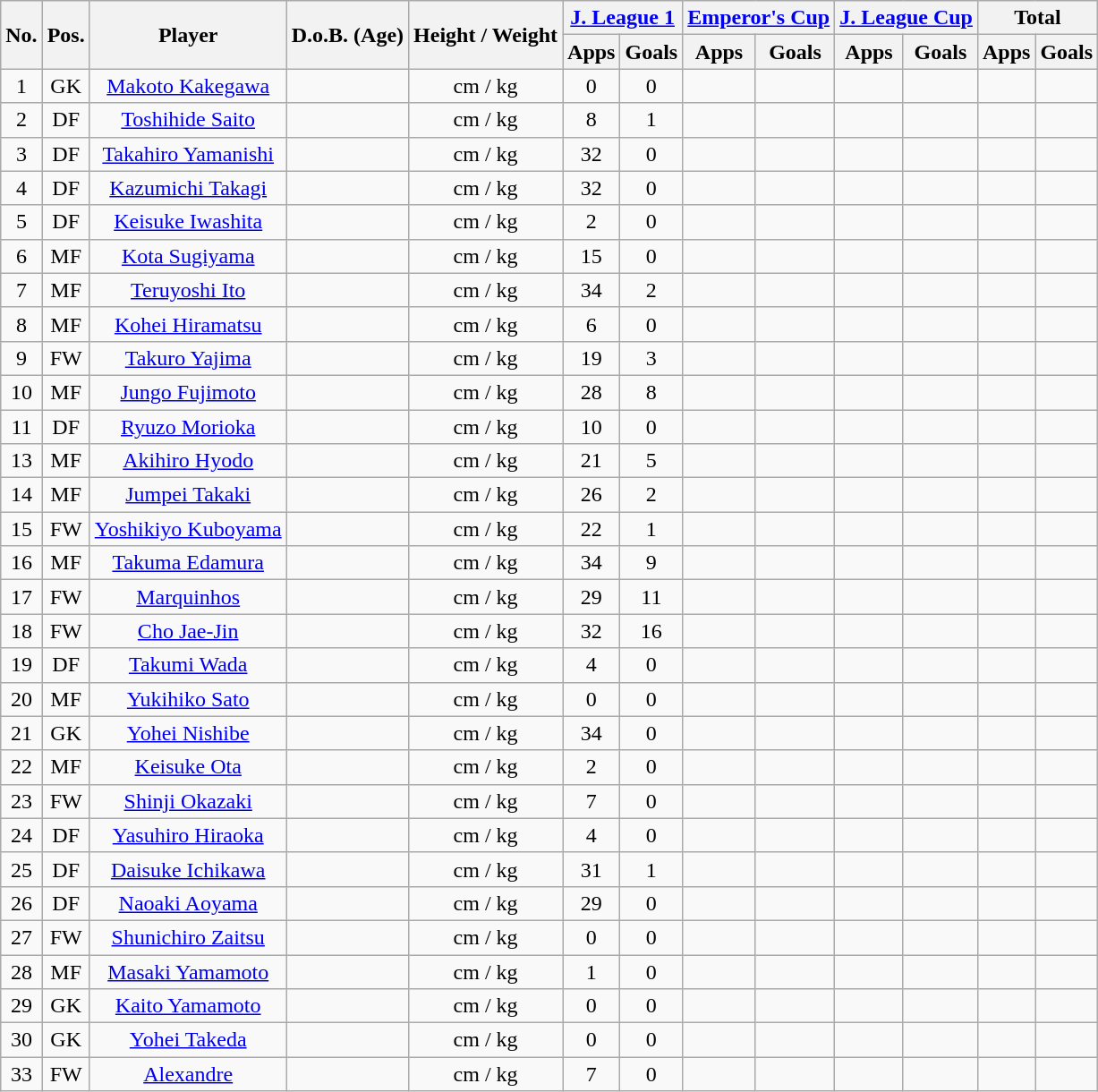<table class="wikitable" style="text-align:center;">
<tr>
<th rowspan="2">No.</th>
<th rowspan="2">Pos.</th>
<th rowspan="2">Player</th>
<th rowspan="2">D.o.B. (Age)</th>
<th rowspan="2">Height / Weight</th>
<th colspan="2"><a href='#'>J. League 1</a></th>
<th colspan="2"><a href='#'>Emperor's Cup</a></th>
<th colspan="2"><a href='#'>J. League Cup</a></th>
<th colspan="2">Total</th>
</tr>
<tr>
<th>Apps</th>
<th>Goals</th>
<th>Apps</th>
<th>Goals</th>
<th>Apps</th>
<th>Goals</th>
<th>Apps</th>
<th>Goals</th>
</tr>
<tr>
<td>1</td>
<td>GK</td>
<td><a href='#'>Makoto Kakegawa</a></td>
<td></td>
<td>cm / kg</td>
<td>0</td>
<td>0</td>
<td></td>
<td></td>
<td></td>
<td></td>
<td></td>
<td></td>
</tr>
<tr>
<td>2</td>
<td>DF</td>
<td><a href='#'>Toshihide Saito</a></td>
<td></td>
<td>cm / kg</td>
<td>8</td>
<td>1</td>
<td></td>
<td></td>
<td></td>
<td></td>
<td></td>
<td></td>
</tr>
<tr>
<td>3</td>
<td>DF</td>
<td><a href='#'>Takahiro Yamanishi</a></td>
<td></td>
<td>cm / kg</td>
<td>32</td>
<td>0</td>
<td></td>
<td></td>
<td></td>
<td></td>
<td></td>
<td></td>
</tr>
<tr>
<td>4</td>
<td>DF</td>
<td><a href='#'>Kazumichi Takagi</a></td>
<td></td>
<td>cm / kg</td>
<td>32</td>
<td>0</td>
<td></td>
<td></td>
<td></td>
<td></td>
<td></td>
<td></td>
</tr>
<tr>
<td>5</td>
<td>DF</td>
<td><a href='#'>Keisuke Iwashita</a></td>
<td></td>
<td>cm / kg</td>
<td>2</td>
<td>0</td>
<td></td>
<td></td>
<td></td>
<td></td>
<td></td>
<td></td>
</tr>
<tr>
<td>6</td>
<td>MF</td>
<td><a href='#'>Kota Sugiyama</a></td>
<td></td>
<td>cm / kg</td>
<td>15</td>
<td>0</td>
<td></td>
<td></td>
<td></td>
<td></td>
<td></td>
<td></td>
</tr>
<tr>
<td>7</td>
<td>MF</td>
<td><a href='#'>Teruyoshi Ito</a></td>
<td></td>
<td>cm / kg</td>
<td>34</td>
<td>2</td>
<td></td>
<td></td>
<td></td>
<td></td>
<td></td>
<td></td>
</tr>
<tr>
<td>8</td>
<td>MF</td>
<td><a href='#'>Kohei Hiramatsu</a></td>
<td></td>
<td>cm / kg</td>
<td>6</td>
<td>0</td>
<td></td>
<td></td>
<td></td>
<td></td>
<td></td>
<td></td>
</tr>
<tr>
<td>9</td>
<td>FW</td>
<td><a href='#'>Takuro Yajima</a></td>
<td></td>
<td>cm / kg</td>
<td>19</td>
<td>3</td>
<td></td>
<td></td>
<td></td>
<td></td>
<td></td>
<td></td>
</tr>
<tr>
<td>10</td>
<td>MF</td>
<td><a href='#'>Jungo Fujimoto</a></td>
<td></td>
<td>cm / kg</td>
<td>28</td>
<td>8</td>
<td></td>
<td></td>
<td></td>
<td></td>
<td></td>
<td></td>
</tr>
<tr>
<td>11</td>
<td>DF</td>
<td><a href='#'>Ryuzo Morioka</a></td>
<td></td>
<td>cm / kg</td>
<td>10</td>
<td>0</td>
<td></td>
<td></td>
<td></td>
<td></td>
<td></td>
<td></td>
</tr>
<tr>
<td>13</td>
<td>MF</td>
<td><a href='#'>Akihiro Hyodo</a></td>
<td></td>
<td>cm / kg</td>
<td>21</td>
<td>5</td>
<td></td>
<td></td>
<td></td>
<td></td>
<td></td>
<td></td>
</tr>
<tr>
<td>14</td>
<td>MF</td>
<td><a href='#'>Jumpei Takaki</a></td>
<td></td>
<td>cm / kg</td>
<td>26</td>
<td>2</td>
<td></td>
<td></td>
<td></td>
<td></td>
<td></td>
<td></td>
</tr>
<tr>
<td>15</td>
<td>FW</td>
<td><a href='#'>Yoshikiyo Kuboyama</a></td>
<td></td>
<td>cm / kg</td>
<td>22</td>
<td>1</td>
<td></td>
<td></td>
<td></td>
<td></td>
<td></td>
<td></td>
</tr>
<tr>
<td>16</td>
<td>MF</td>
<td><a href='#'>Takuma Edamura</a></td>
<td></td>
<td>cm / kg</td>
<td>34</td>
<td>9</td>
<td></td>
<td></td>
<td></td>
<td></td>
<td></td>
<td></td>
</tr>
<tr>
<td>17</td>
<td>FW</td>
<td><a href='#'>Marquinhos</a></td>
<td></td>
<td>cm / kg</td>
<td>29</td>
<td>11</td>
<td></td>
<td></td>
<td></td>
<td></td>
<td></td>
<td></td>
</tr>
<tr>
<td>18</td>
<td>FW</td>
<td><a href='#'>Cho Jae-Jin</a></td>
<td></td>
<td>cm / kg</td>
<td>32</td>
<td>16</td>
<td></td>
<td></td>
<td></td>
<td></td>
<td></td>
<td></td>
</tr>
<tr>
<td>19</td>
<td>DF</td>
<td><a href='#'>Takumi Wada</a></td>
<td></td>
<td>cm / kg</td>
<td>4</td>
<td>0</td>
<td></td>
<td></td>
<td></td>
<td></td>
<td></td>
<td></td>
</tr>
<tr>
<td>20</td>
<td>MF</td>
<td><a href='#'>Yukihiko Sato</a></td>
<td></td>
<td>cm / kg</td>
<td>0</td>
<td>0</td>
<td></td>
<td></td>
<td></td>
<td></td>
<td></td>
<td></td>
</tr>
<tr>
<td>21</td>
<td>GK</td>
<td><a href='#'>Yohei Nishibe</a></td>
<td></td>
<td>cm / kg</td>
<td>34</td>
<td>0</td>
<td></td>
<td></td>
<td></td>
<td></td>
<td></td>
<td></td>
</tr>
<tr>
<td>22</td>
<td>MF</td>
<td><a href='#'>Keisuke Ota</a></td>
<td></td>
<td>cm / kg</td>
<td>2</td>
<td>0</td>
<td></td>
<td></td>
<td></td>
<td></td>
<td></td>
<td></td>
</tr>
<tr>
<td>23</td>
<td>FW</td>
<td><a href='#'>Shinji Okazaki</a></td>
<td></td>
<td>cm / kg</td>
<td>7</td>
<td>0</td>
<td></td>
<td></td>
<td></td>
<td></td>
<td></td>
<td></td>
</tr>
<tr>
<td>24</td>
<td>DF</td>
<td><a href='#'>Yasuhiro Hiraoka</a></td>
<td></td>
<td>cm / kg</td>
<td>4</td>
<td>0</td>
<td></td>
<td></td>
<td></td>
<td></td>
<td></td>
<td></td>
</tr>
<tr>
<td>25</td>
<td>DF</td>
<td><a href='#'>Daisuke Ichikawa</a></td>
<td></td>
<td>cm / kg</td>
<td>31</td>
<td>1</td>
<td></td>
<td></td>
<td></td>
<td></td>
<td></td>
<td></td>
</tr>
<tr>
<td>26</td>
<td>DF</td>
<td><a href='#'>Naoaki Aoyama</a></td>
<td></td>
<td>cm / kg</td>
<td>29</td>
<td>0</td>
<td></td>
<td></td>
<td></td>
<td></td>
<td></td>
<td></td>
</tr>
<tr>
<td>27</td>
<td>FW</td>
<td><a href='#'>Shunichiro Zaitsu</a></td>
<td></td>
<td>cm / kg</td>
<td>0</td>
<td>0</td>
<td></td>
<td></td>
<td></td>
<td></td>
<td></td>
<td></td>
</tr>
<tr>
<td>28</td>
<td>MF</td>
<td><a href='#'>Masaki Yamamoto</a></td>
<td></td>
<td>cm / kg</td>
<td>1</td>
<td>0</td>
<td></td>
<td></td>
<td></td>
<td></td>
<td></td>
<td></td>
</tr>
<tr>
<td>29</td>
<td>GK</td>
<td><a href='#'>Kaito Yamamoto</a></td>
<td></td>
<td>cm / kg</td>
<td>0</td>
<td>0</td>
<td></td>
<td></td>
<td></td>
<td></td>
<td></td>
<td></td>
</tr>
<tr>
<td>30</td>
<td>GK</td>
<td><a href='#'>Yohei Takeda</a></td>
<td></td>
<td>cm / kg</td>
<td>0</td>
<td>0</td>
<td></td>
<td></td>
<td></td>
<td></td>
<td></td>
<td></td>
</tr>
<tr>
<td>33</td>
<td>FW</td>
<td><a href='#'>Alexandre</a></td>
<td></td>
<td>cm / kg</td>
<td>7</td>
<td>0</td>
<td></td>
<td></td>
<td></td>
<td></td>
<td></td>
<td></td>
</tr>
</table>
